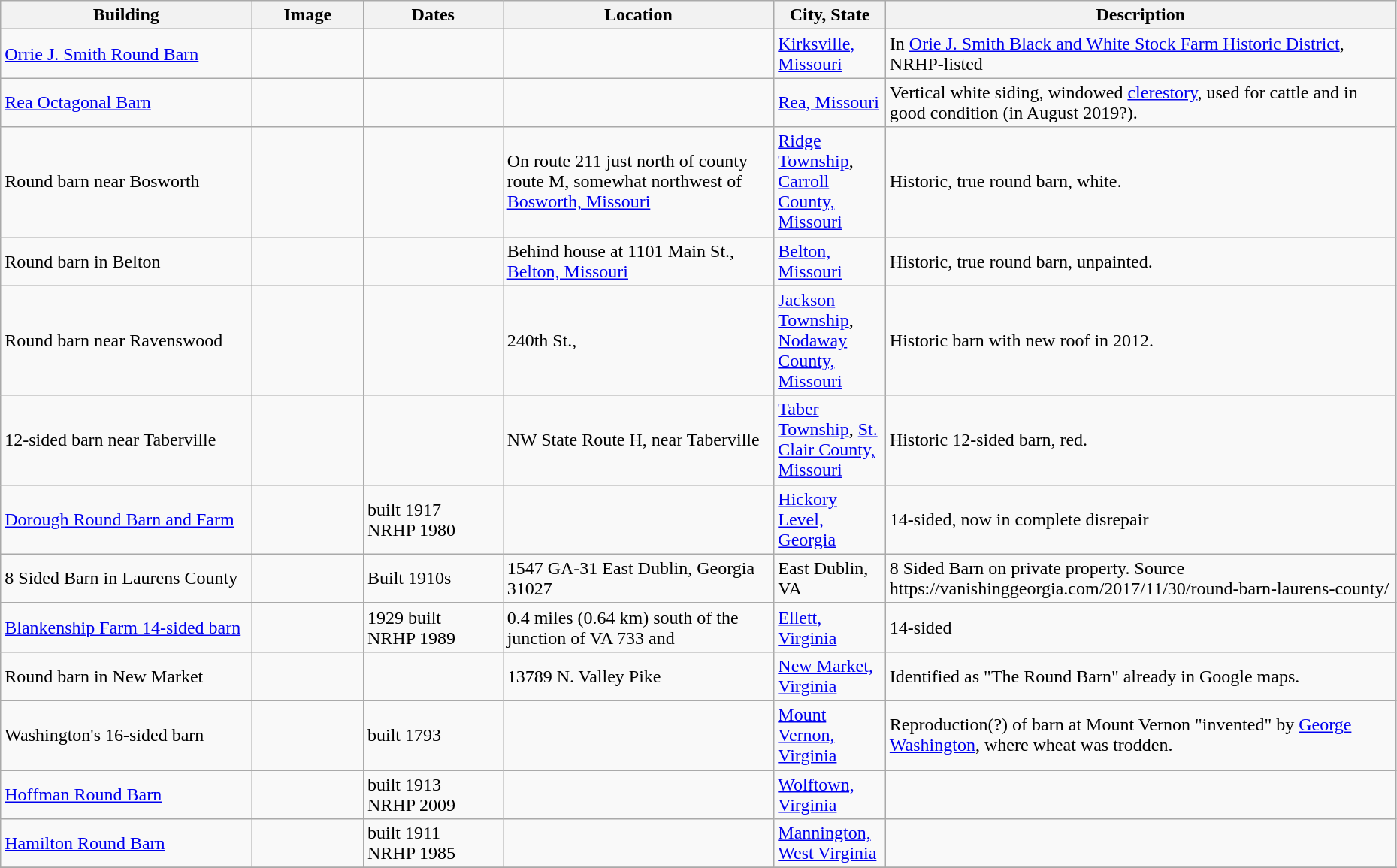<table class="wikitable sortable" style="width:98%">
<tr>
<th style="width:18%;"><strong>Building</strong></th>
<th style="width:8%;" class="unsortable"><strong>Image</strong></th>
<th style="width:10%;"><strong>Dates</strong></th>
<th><strong>Location</strong></th>
<th style="width:8%;"><strong>City, State</strong></th>
<th class="unsortable"><strong>Description</strong></th>
</tr>
<tr>
<td><a href='#'>Orrie J. Smith Round Barn</a></td>
<td></td>
<td></td>
<td><br><small></small></td>
<td><a href='#'>Kirksville, Missouri</a></td>
<td>In <a href='#'>Orie J. Smith Black and White Stock Farm Historic District</a>, NRHP-listed</td>
</tr>
<tr>
<td><a href='#'>Rea Octagonal Barn</a></td>
<td></td>
<td></td>
<td></td>
<td><a href='#'>Rea, Missouri</a></td>
<td>Vertical white siding, windowed <a href='#'>clerestory</a>, used for cattle and in good condition (in August 2019?). </td>
</tr>
<tr>
<td>Round barn near Bosworth</td>
<td></td>
<td></td>
<td>On route 211 just north of county route M, somewhat northwest of <a href='#'>Bosworth, Missouri</a><br><small></small></td>
<td><a href='#'>Ridge Township</a>, <a href='#'>Carroll County, Missouri</a></td>
<td>Historic, true round barn, white.</td>
</tr>
<tr>
<td>Round barn in Belton</td>
<td></td>
<td></td>
<td>Behind house at 1101 Main St., <a href='#'>Belton, Missouri</a><br><small></small></td>
<td><a href='#'>Belton, Missouri</a></td>
<td>Historic, true round barn, unpainted.</td>
</tr>
<tr>
<td>Round barn near Ravenswood</td>
<td></td>
<td></td>
<td>240th St., <br><small></small></td>
<td><a href='#'>Jackson Township</a>, <a href='#'>Nodaway County, Missouri</a></td>
<td>Historic barn with new roof in 2012.</td>
</tr>
<tr>
<td>12-sided barn near Taberville</td>
<td></td>
<td></td>
<td>NW State Route H, near Taberville<br><small></small></td>
<td><a href='#'>Taber Township</a>, <a href='#'>St. Clair County, Missouri</a></td>
<td>Historic 12-sided barn, red.</td>
</tr>
<tr>
<td><a href='#'>Dorough Round Barn and Farm</a></td>
<td></td>
<td>built 1917<br> NRHP 1980</td>
<td><small></small></td>
<td><a href='#'>Hickory Level, Georgia</a></td>
<td>14-sided, now in complete disrepair</td>
</tr>
<tr>
<td>8 Sided Barn in Laurens County</td>
<td></td>
<td>Built 1910s</td>
<td>1547 GA-31 East Dublin, Georgia 31027</td>
<td>East Dublin, VA</td>
<td>8 Sided Barn on private property.  Source https://vanishinggeorgia.com/2017/11/30/round-barn-laurens-county/</td>
</tr>
<tr>
<td><a href='#'>Blankenship Farm 14-sided barn</a></td>
<td></td>
<td>1929 built<br>NRHP 1989</td>
<td>0.4 miles (0.64 km) south of the junction of VA 733 and </td>
<td><a href='#'>Ellett, Virginia</a></td>
<td>14-sided</td>
</tr>
<tr>
<td>Round barn in New Market</td>
<td></td>
<td></td>
<td>13789 N. Valley Pike<small></small></td>
<td><a href='#'>New Market, Virginia</a></td>
<td>Identified as "The Round Barn" already in Google maps.</td>
</tr>
<tr>
<td>Washington's 16-sided barn</td>
<td></td>
<td>built 1793</td>
<td></td>
<td><a href='#'>Mount Vernon, Virginia</a></td>
<td>Reproduction(?) of barn at Mount Vernon "invented" by <a href='#'>George Washington</a>, where wheat was trodden.</td>
</tr>
<tr>
<td><a href='#'>Hoffman Round Barn</a></td>
<td></td>
<td>built 1913<br>NRHP 2009</td>
<td><small></small></td>
<td><a href='#'>Wolftown, Virginia</a></td>
<td></td>
</tr>
<tr>
<td><a href='#'>Hamilton Round Barn</a></td>
<td></td>
<td>built 1911<br>NRHP 1985</td>
<td><small></small></td>
<td><a href='#'>Mannington, West Virginia</a></td>
<td></td>
</tr>
<tr>
</tr>
</table>
